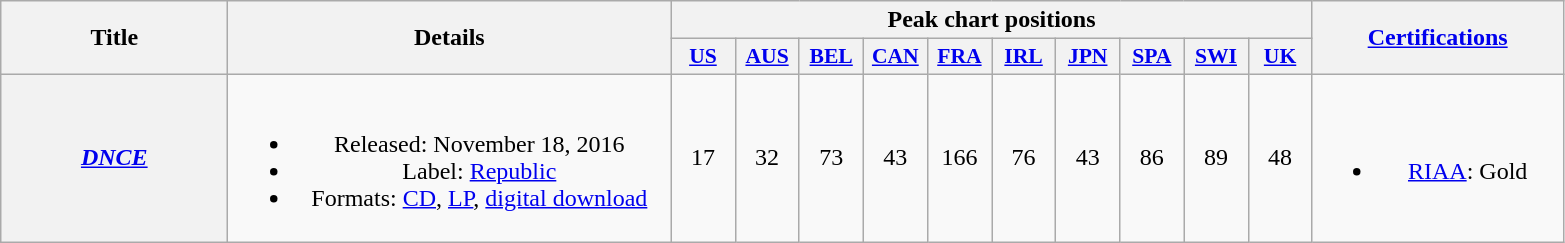<table class="wikitable plainrowheaders" style="text-align:center;">
<tr>
<th scope="col" rowspan="2" style="width:9em;">Title</th>
<th scope="col" rowspan="2" style="width:18em;">Details</th>
<th scope="col" colspan="10">Peak chart positions</th>
<th scope="col" rowspan="2" style="width:10em;"><a href='#'>Certifications</a></th>
</tr>
<tr>
<th scope="col" style="width:2.5em;font-size:90%;"><a href='#'>US</a><br></th>
<th scope="col" style="width:2.5em;font-size:90%;"><a href='#'>AUS</a><br></th>
<th scope="col" style="width:2.5em;font-size:90%;"><a href='#'>BEL</a><br></th>
<th scope="col" style="width:2.5em;font-size:90%;"><a href='#'>CAN</a><br></th>
<th scope="col" style="width:2.5em;font-size:90%;"><a href='#'>FRA</a><br></th>
<th scope="col" style="width:2.5em;font-size:90%;"><a href='#'>IRL</a><br></th>
<th scope="col" style="width:2.5em;font-size:90%;"><a href='#'>JPN</a><br></th>
<th scope="col" style="width:2.5em;font-size:90%;"><a href='#'>SPA</a><br></th>
<th scope="col" style="width:2.5em;font-size:90%;"><a href='#'>SWI</a><br></th>
<th scope="col" style="width:2.5em;font-size:90%;"><a href='#'>UK</a><br></th>
</tr>
<tr>
<th scope="row"><em><a href='#'>DNCE</a></em></th>
<td><br><ul><li>Released: November 18, 2016</li><li>Label: <a href='#'>Republic</a></li><li>Formats: <a href='#'>CD</a>, <a href='#'>LP</a>, <a href='#'>digital download</a></li></ul></td>
<td>17</td>
<td>32</td>
<td>73</td>
<td>43</td>
<td>166</td>
<td>76</td>
<td>43</td>
<td>86</td>
<td>89</td>
<td>48</td>
<td><br><ul><li><a href='#'>RIAA</a>: Gold</li></ul></td>
</tr>
</table>
